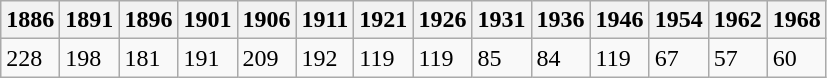<table class="wikitable">
<tr>
<th>1886</th>
<th>1891</th>
<th>1896</th>
<th>1901</th>
<th>1906</th>
<th>1911</th>
<th>1921</th>
<th>1926</th>
<th>1931</th>
<th>1936</th>
<th>1946</th>
<th>1954</th>
<th>1962</th>
<th>1968</th>
</tr>
<tr>
<td>228</td>
<td>198</td>
<td>181</td>
<td>191</td>
<td>209</td>
<td>192</td>
<td>119</td>
<td>119</td>
<td>85</td>
<td>84</td>
<td>119</td>
<td>67</td>
<td>57</td>
<td>60</td>
</tr>
</table>
